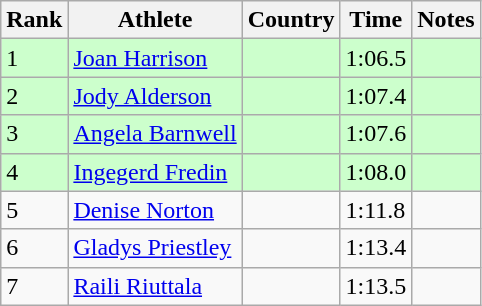<table class="wikitable sortable">
<tr>
<th>Rank</th>
<th>Athlete</th>
<th>Country</th>
<th>Time</th>
<th>Notes</th>
</tr>
<tr bgcolor=#CCFFCC>
<td>1</td>
<td><a href='#'>Joan Harrison</a></td>
<td></td>
<td>1:06.5</td>
<td></td>
</tr>
<tr bgcolor=#CCFFCC>
<td>2</td>
<td><a href='#'>Jody Alderson</a></td>
<td></td>
<td>1:07.4</td>
<td></td>
</tr>
<tr bgcolor=#CCFFCC>
<td>3</td>
<td><a href='#'>Angela Barnwell</a></td>
<td></td>
<td>1:07.6</td>
<td></td>
</tr>
<tr bgcolor=#CCFFCC>
<td>4</td>
<td><a href='#'>Ingegerd Fredin</a></td>
<td></td>
<td>1:08.0</td>
<td></td>
</tr>
<tr>
<td>5</td>
<td><a href='#'>Denise Norton</a></td>
<td></td>
<td>1:11.8</td>
<td></td>
</tr>
<tr>
<td>6</td>
<td><a href='#'>Gladys Priestley</a></td>
<td></td>
<td>1:13.4</td>
<td></td>
</tr>
<tr>
<td>7</td>
<td><a href='#'>Raili Riuttala</a></td>
<td></td>
<td>1:13.5</td>
<td></td>
</tr>
</table>
